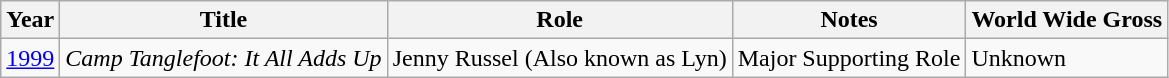<table class="wikitable">
<tr>
<th>Year</th>
<th>Title</th>
<th>Role</th>
<th>Notes</th>
<th>World Wide Gross</th>
</tr>
<tr>
<td><a href='#'>1999</a></td>
<td><em>Camp Tanglefoot: It All Adds Up</em></td>
<td>Jenny Russel (Also known as Lyn)</td>
<td>Major Supporting Role</td>
<td>Unknown</td>
</tr>
</table>
